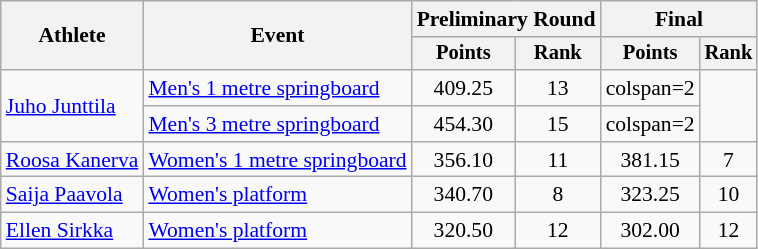<table class=wikitable style="font-size:90%">
<tr>
<th rowspan="2">Athlete</th>
<th rowspan="2">Event</th>
<th colspan="2">Preliminary Round</th>
<th colspan="2">Final</th>
</tr>
<tr style="font-size:95%">
<th>Points</th>
<th>Rank</th>
<th>Points</th>
<th>Rank</th>
</tr>
<tr align=center>
<td align=left rowspan=2><a href='#'>Juho Junttila</a></td>
<td align=left><a href='#'>Men's 1 metre springboard</a></td>
<td>409.25</td>
<td>13 </td>
<td>colspan=2 </td>
</tr>
<tr align=center>
<td align=left><a href='#'>Men's 3 metre springboard</a></td>
<td>454.30</td>
<td>15</td>
<td>colspan=2 </td>
</tr>
<tr align=center>
<td align=left><a href='#'>Roosa Kanerva</a></td>
<td align=left><a href='#'>Women's 1 metre springboard</a></td>
<td>356.10</td>
<td>11 </td>
<td>381.15</td>
<td>7</td>
</tr>
<tr align=center>
<td align=left><a href='#'>Saija Paavola</a></td>
<td align=left><a href='#'>Women's platform</a></td>
<td>340.70</td>
<td>8 </td>
<td>323.25</td>
<td>10</td>
</tr>
<tr align=center>
<td align=left><a href='#'>Ellen Sirkka</a></td>
<td align=left><a href='#'>Women's platform</a></td>
<td>320.50</td>
<td>12 </td>
<td>302.00</td>
<td>12</td>
</tr>
</table>
